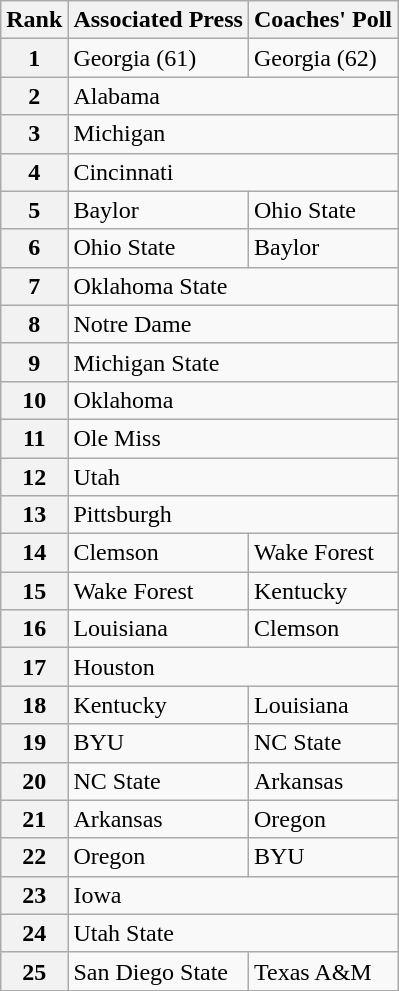<table class="wikitable">
<tr>
<th>Rank</th>
<th>Associated Press</th>
<th colspan'"1">Coaches' Poll</th>
</tr>
<tr>
<th>1</th>
<td>Georgia (61)</td>
<td>Georgia (62)</td>
</tr>
<tr>
<th>2</th>
<td colspan="2">Alabama</td>
</tr>
<tr>
<th>3</th>
<td colspan="2">Michigan</td>
</tr>
<tr>
<th>4</th>
<td colspan="2">Cincinnati</td>
</tr>
<tr>
<th>5</th>
<td>Baylor</td>
<td>Ohio State</td>
</tr>
<tr>
<th>6</th>
<td>Ohio State</td>
<td>Baylor</td>
</tr>
<tr>
<th>7</th>
<td colspan="2">Oklahoma State</td>
</tr>
<tr>
<th>8</th>
<td colspan="2">Notre Dame</td>
</tr>
<tr>
<th>9</th>
<td colspan="2">Michigan State</td>
</tr>
<tr>
<th>10</th>
<td colspan="2">Oklahoma</td>
</tr>
<tr>
<th>11</th>
<td colspan="2">Ole Miss</td>
</tr>
<tr>
<th>12</th>
<td colspan="2">Utah</td>
</tr>
<tr>
<th>13</th>
<td colspan="2">Pittsburgh</td>
</tr>
<tr>
<th>14</th>
<td>Clemson</td>
<td>Wake Forest</td>
</tr>
<tr>
<th>15</th>
<td>Wake Forest</td>
<td>Kentucky</td>
</tr>
<tr>
<th>16</th>
<td>Louisiana</td>
<td>Clemson</td>
</tr>
<tr>
<th>17</th>
<td colspan="2">Houston</td>
</tr>
<tr>
<th>18</th>
<td>Kentucky</td>
<td>Louisiana</td>
</tr>
<tr>
<th>19</th>
<td>BYU</td>
<td>NC State</td>
</tr>
<tr>
<th>20</th>
<td>NC State</td>
<td>Arkansas</td>
</tr>
<tr>
<th>21</th>
<td>Arkansas</td>
<td>Oregon</td>
</tr>
<tr>
<th>22</th>
<td>Oregon</td>
<td>BYU</td>
</tr>
<tr>
<th>23</th>
<td colspan="2">Iowa</td>
</tr>
<tr>
<th>24</th>
<td colspan="2">Utah State</td>
</tr>
<tr>
<th>25</th>
<td>San Diego State</td>
<td>Texas A&M</td>
</tr>
<tr>
</tr>
</table>
